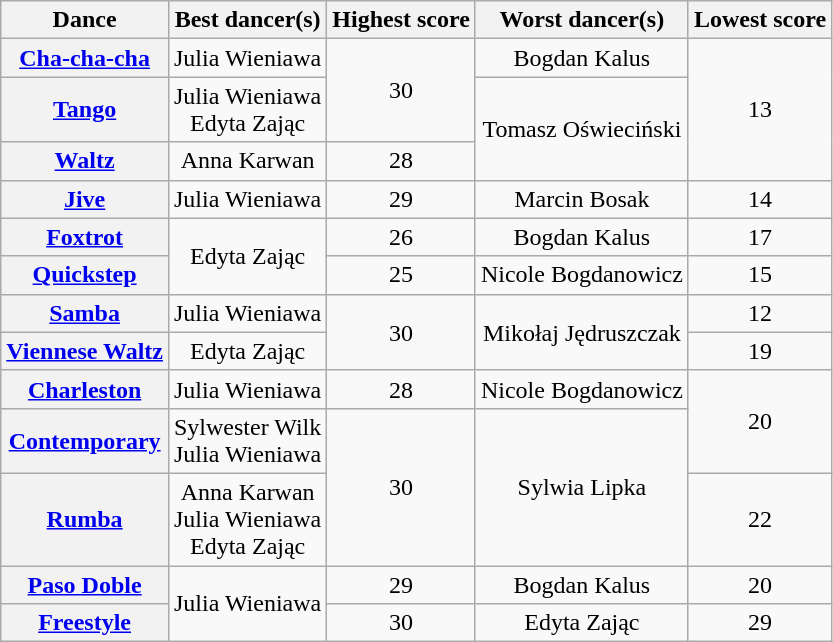<table class="wikitable sortable" style="text-align:center;">
<tr>
<th>Dance</th>
<th>Best dancer(s)</th>
<th>Highest score</th>
<th>Worst dancer(s)</th>
<th>Lowest score</th>
</tr>
<tr>
<th><a href='#'>Cha-cha-cha</a></th>
<td>Julia Wieniawa</td>
<td rowspan="2">30</td>
<td>Bogdan Kalus</td>
<td rowspan="3">13</td>
</tr>
<tr>
<th><a href='#'>Tango</a></th>
<td>Julia Wieniawa<br>Edyta Zając</td>
<td rowspan="2">Tomasz Oświeciński</td>
</tr>
<tr>
<th><a href='#'>Waltz</a></th>
<td>Anna Karwan</td>
<td>28</td>
</tr>
<tr>
<th><a href='#'>Jive</a></th>
<td>Julia Wieniawa</td>
<td>29</td>
<td>Marcin Bosak</td>
<td>14</td>
</tr>
<tr>
<th><a href='#'>Foxtrot</a></th>
<td rowspan="2">Edyta Zając</td>
<td>26</td>
<td>Bogdan Kalus</td>
<td>17</td>
</tr>
<tr>
<th><a href='#'>Quickstep</a></th>
<td>25</td>
<td>Nicole Bogdanowicz</td>
<td>15</td>
</tr>
<tr>
<th><a href='#'>Samba</a></th>
<td>Julia Wieniawa</td>
<td rowspan="2">30</td>
<td rowspan="2">Mikołaj Jędruszczak</td>
<td>12</td>
</tr>
<tr>
<th><a href='#'>Viennese Waltz</a></th>
<td>Edyta Zając</td>
<td>19</td>
</tr>
<tr>
<th><a href='#'>Charleston</a></th>
<td>Julia Wieniawa</td>
<td>28</td>
<td>Nicole Bogdanowicz</td>
<td rowspan="2">20</td>
</tr>
<tr>
<th><a href='#'>Contemporary</a></th>
<td>Sylwester Wilk<br>Julia Wieniawa</td>
<td rowspan="2">30</td>
<td rowspan="2">Sylwia Lipka</td>
</tr>
<tr>
<th><a href='#'>Rumba</a></th>
<td>Anna Karwan<br>Julia Wieniawa<br>Edyta Zając</td>
<td>22</td>
</tr>
<tr>
<th><a href='#'>Paso Doble</a></th>
<td rowspan="2">Julia Wieniawa</td>
<td>29</td>
<td>Bogdan Kalus</td>
<td>20</td>
</tr>
<tr>
<th><a href='#'>Freestyle</a></th>
<td>30</td>
<td>Edyta Zając</td>
<td>29</td>
</tr>
</table>
